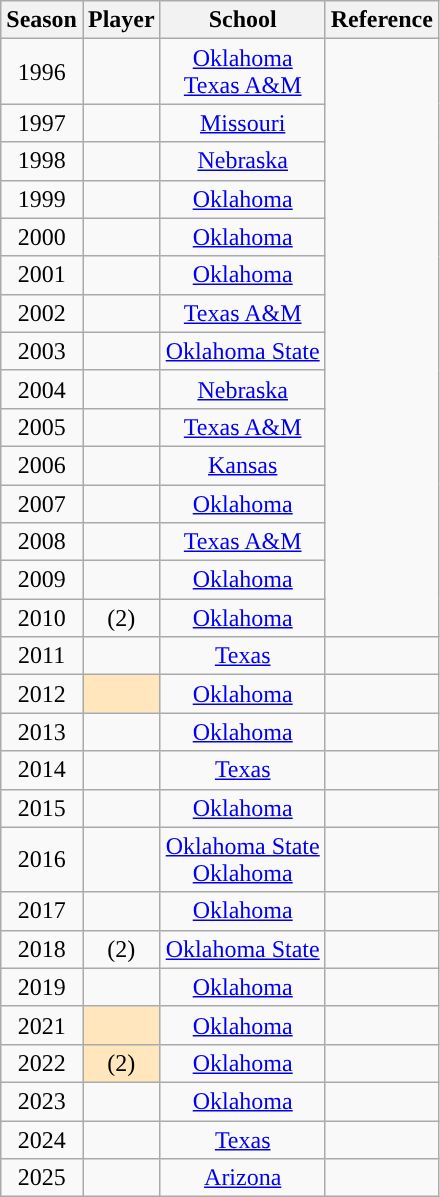<table class="wikitable sortable">
<tr>
<th>Season</th>
<th>Player</th>
<th>School</th>
<th class="unsortable">Reference</th>
</tr>
<tr align=center>
<td>1996</td>
<td><br></td>
<td><a href='#'>Oklahoma</a><br><a href='#'>Texas A&M</a></td>
<td rowspan="15"></td>
</tr>
<tr align=center>
<td>1997</td>
<td></td>
<td><a href='#'>Missouri</a></td>
</tr>
<tr align=center>
<td>1998</td>
<td></td>
<td><a href='#'>Nebraska</a></td>
</tr>
<tr align=center>
<td>1999</td>
<td></td>
<td><a href='#'>Oklahoma</a></td>
</tr>
<tr align=center>
<td>2000</td>
<td></td>
<td><a href='#'>Oklahoma</a></td>
</tr>
<tr align=center>
<td>2001</td>
<td></td>
<td><a href='#'>Oklahoma</a></td>
</tr>
<tr align=center>
<td>2002</td>
<td></td>
<td><a href='#'>Texas A&M</a></td>
</tr>
<tr align=center>
<td>2003</td>
<td></td>
<td><a href='#'>Oklahoma State</a></td>
</tr>
<tr align=center>
<td>2004</td>
<td></td>
<td><a href='#'>Nebraska</a></td>
</tr>
<tr align=center>
<td>2005</td>
<td></td>
<td><a href='#'>Texas A&M</a></td>
</tr>
<tr align=center>
<td>2006</td>
<td></td>
<td><a href='#'>Kansas</a></td>
</tr>
<tr align=center>
<td>2007</td>
<td></td>
<td><a href='#'>Oklahoma</a></td>
</tr>
<tr align=center>
<td>2008</td>
<td></td>
<td><a href='#'>Texas A&M</a></td>
</tr>
<tr align=center>
<td>2009</td>
<td></td>
<td><a href='#'>Oklahoma</a></td>
</tr>
<tr align=center>
<td>2010</td>
<td> (2)</td>
<td><a href='#'>Oklahoma</a></td>
</tr>
<tr align=center>
<td>2011</td>
<td></td>
<td><a href='#'>Texas</a></td>
<td style="text-align:center;"></td>
</tr>
<tr align=center>
<td>2012</td>
<td style="background:#ffe6bd;"></td>
<td><a href='#'>Oklahoma</a></td>
<td style="text-align:center;"></td>
</tr>
<tr align=center>
<td>2013</td>
<td></td>
<td><a href='#'>Oklahoma</a></td>
<td style="text-align:center;"></td>
</tr>
<tr align=center>
<td>2014</td>
<td></td>
<td><a href='#'>Texas</a></td>
<td style="text-align:center;"></td>
</tr>
<tr align=center>
<td>2015</td>
<td></td>
<td><a href='#'>Oklahoma</a></td>
<td style="text-align:center;"></td>
</tr>
<tr align=center>
<td>2016</td>
<td> <br></td>
<td><a href='#'>Oklahoma State</a><br><a href='#'>Oklahoma</a></td>
<td style="text-align:center;"></td>
</tr>
<tr align=center>
<td>2017</td>
<td></td>
<td><a href='#'>Oklahoma</a></td>
<td style="text-align:center;"></td>
</tr>
<tr align=center>
<td>2018</td>
<td> (2)</td>
<td><a href='#'>Oklahoma State</a></td>
<td style="text-align:center;"></td>
</tr>
<tr align=center>
<td>2019</td>
<td></td>
<td><a href='#'>Oklahoma</a></td>
<td style="text-align:center;"></td>
</tr>
<tr align=center>
<td>2021</td>
<td style="background:#ffe6bd;"></td>
<td><a href='#'>Oklahoma</a></td>
<td style="text-align:center;"></td>
</tr>
<tr align=center>
<td>2022</td>
<td style="background:#ffe6bd;"> (2)</td>
<td><a href='#'>Oklahoma</a></td>
<td style="text-align:center;"></td>
</tr>
<tr align=center>
<td>2023</td>
<td></td>
<td><a href='#'>Oklahoma</a></td>
<td style="text-align:center;"></td>
</tr>
<tr align=center>
<td>2024</td>
<td></td>
<td><a href='#'>Texas</a></td>
<td style="text-align:center;"></td>
</tr>
<tr align=center>
<td>2025</td>
<td></td>
<td><a href='#'>Arizona</a></td>
<td style="text-align:center;"></td>
</tr>
</table>
